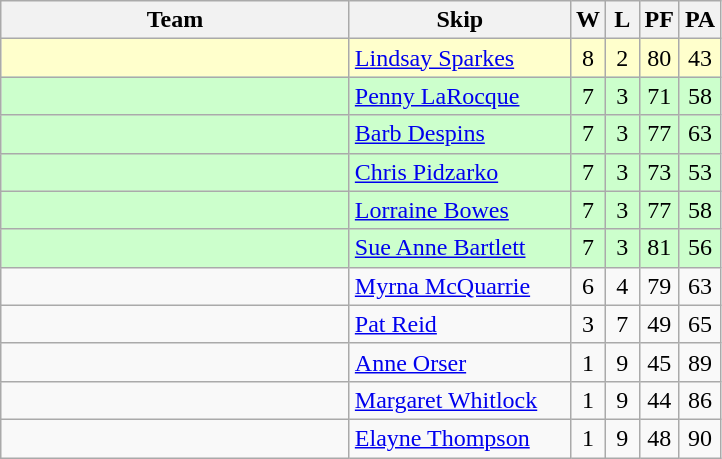<table class="wikitable" style="text-align: center;">
<tr>
<th bgcolor="#efefef" width="225">Team</th>
<th bgcolor="#efefef" width="140">Skip</th>
<th bgcolor="#efefef" width="15">W</th>
<th bgcolor="#efefef" width="15">L</th>
<th bgcolor="#efefef" width="15">PF</th>
<th bgcolor="#efefef" width="15">PA</th>
</tr>
<tr bgcolor="#ffc">
<td style="text-align: left;"></td>
<td style="text-align: left;"><a href='#'>Lindsay Sparkes</a></td>
<td>8</td>
<td>2</td>
<td>80</td>
<td>43</td>
</tr>
<tr bgcolor="#ccffcc">
<td style="text-align: left;"></td>
<td style="text-align: left;"><a href='#'>Penny LaRocque</a></td>
<td>7</td>
<td>3</td>
<td>71</td>
<td>58</td>
</tr>
<tr bgcolor="#ccffcc">
<td style="text-align: left;"></td>
<td style="text-align: left;"><a href='#'>Barb Despins</a></td>
<td>7</td>
<td>3</td>
<td>77</td>
<td>63</td>
</tr>
<tr bgcolor="#ccffcc">
<td style="text-align: left;"></td>
<td style="text-align: left;"><a href='#'>Chris Pidzarko</a></td>
<td>7</td>
<td>3</td>
<td>73</td>
<td>53</td>
</tr>
<tr bgcolor="#ccffcc">
<td style="text-align: left;"></td>
<td style="text-align: left;"><a href='#'>Lorraine Bowes</a></td>
<td>7</td>
<td>3</td>
<td>77</td>
<td>58</td>
</tr>
<tr bgcolor="#ccffcc">
<td style="text-align: left;"></td>
<td style="text-align: left;"><a href='#'>Sue Anne Bartlett</a></td>
<td>7</td>
<td>3</td>
<td>81</td>
<td>56</td>
</tr>
<tr>
<td style="text-align: left;"></td>
<td style="text-align: left;"><a href='#'>Myrna McQuarrie</a></td>
<td>6</td>
<td>4</td>
<td>79</td>
<td>63</td>
</tr>
<tr>
<td style="text-align: left;"></td>
<td style="text-align: left;"><a href='#'>Pat Reid</a></td>
<td>3</td>
<td>7</td>
<td>49</td>
<td>65</td>
</tr>
<tr>
<td style="text-align: left;"></td>
<td style="text-align: left;"><a href='#'>Anne Orser</a></td>
<td>1</td>
<td>9</td>
<td>45</td>
<td>89</td>
</tr>
<tr>
<td style="text-align: left;"></td>
<td style="text-align: left;"><a href='#'>Margaret Whitlock</a></td>
<td>1</td>
<td>9</td>
<td>44</td>
<td>86</td>
</tr>
<tr>
<td style="text-align: left;"></td>
<td style="text-align: left;"><a href='#'>Elayne Thompson</a></td>
<td>1</td>
<td>9</td>
<td>48</td>
<td>90</td>
</tr>
</table>
